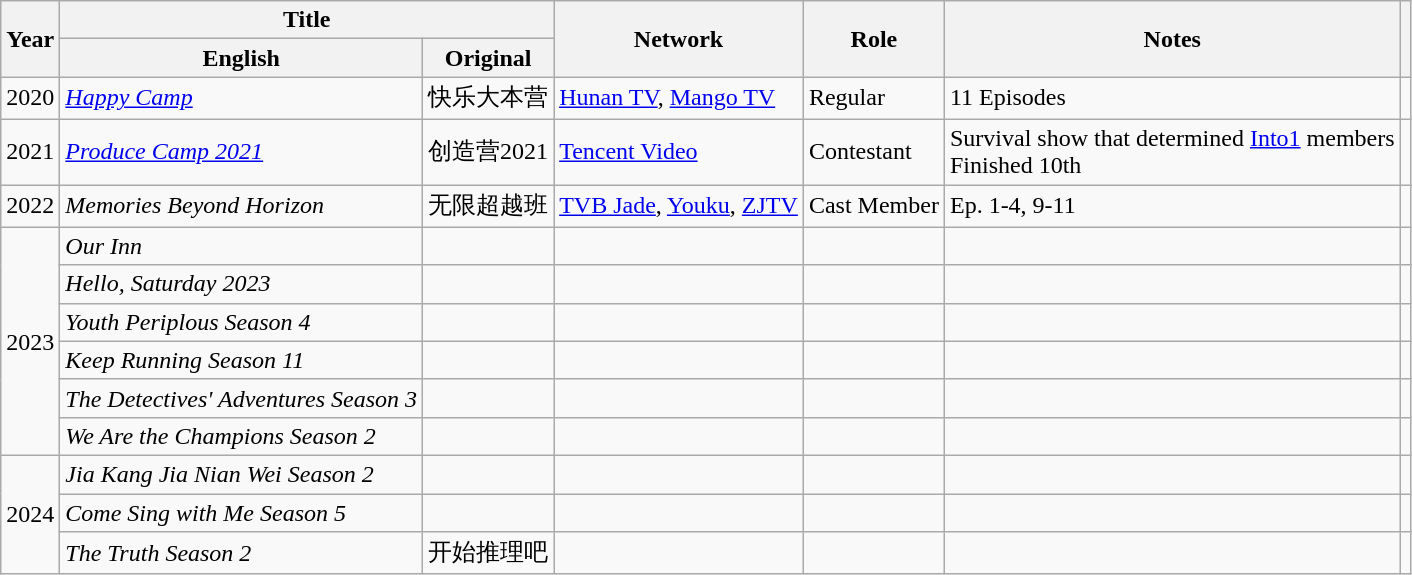<table class="wikitable sortable plainrowheaders">
<tr>
<th scope="col" rowspan="2">Year</th>
<th scope="col" colspan="2">Title</th>
<th scope="col" rowspan="2">Network</th>
<th scope="col" rowspan="2">Role</th>
<th scope="col" rowspan="2">Notes</th>
<th scope="col" rowspan="2" class="unsortable"></th>
</tr>
<tr>
<th scope="col">English</th>
<th scope="col">Original</th>
</tr>
<tr>
<td scope="row">2020</td>
<td><em><a href='#'>Happy Camp</a></em></td>
<td>快乐大本营</td>
<td><a href='#'>Hunan TV</a>, <a href='#'>Mango TV</a></td>
<td>Regular</td>
<td>11 Episodes</td>
<td></td>
</tr>
<tr>
<td scope="row">2021</td>
<td><em><a href='#'>Produce Camp 2021</a></em></td>
<td>创造营2021</td>
<td><a href='#'>Tencent Video</a></td>
<td>Contestant</td>
<td>Survival show that determined <a href='#'>Into1</a> members<br>Finished 10th</td>
<td></td>
</tr>
<tr>
<td>2022</td>
<td><em>Memories Beyond Horizon</em></td>
<td>无限超越班</td>
<td><a href='#'>TVB Jade</a>, <a href='#'>Youku</a>, <a href='#'>ZJTV</a></td>
<td>Cast Member</td>
<td>Ep. 1-4, 9-11</td>
<td></td>
</tr>
<tr>
<td rowspan="6">2023</td>
<td><em>Our Inn</em></td>
<td></td>
<td></td>
<td></td>
<td></td>
<td></td>
</tr>
<tr>
<td><em>Hello, Saturday 2023</em></td>
<td></td>
<td></td>
<td></td>
<td></td>
<td></td>
</tr>
<tr>
<td><em>Youth Periplous Season 4</em></td>
<td></td>
<td></td>
<td></td>
<td></td>
<td></td>
</tr>
<tr>
<td><em>Keep Running Season 11</em></td>
<td></td>
<td></td>
<td></td>
<td></td>
<td></td>
</tr>
<tr>
<td><em>The Detectives' Adventures Season 3</em></td>
<td></td>
<td></td>
<td></td>
<td></td>
<td></td>
</tr>
<tr>
<td><em>We Are the Champions Season 2</em></td>
<td></td>
<td></td>
<td></td>
<td></td>
<td></td>
</tr>
<tr>
<td rowspan="3">2024</td>
<td><em>Jia Kang Jia Nian Wei Season 2</em></td>
<td></td>
<td></td>
<td></td>
<td></td>
<td></td>
</tr>
<tr>
<td><em>Come Sing with Me Season 5</em></td>
<td></td>
<td></td>
<td></td>
<td></td>
<td></td>
</tr>
<tr>
<td><em>The Truth Season 2</em></td>
<td>开始推理吧</td>
<td></td>
<td></td>
<td></td>
<td></td>
</tr>
</table>
